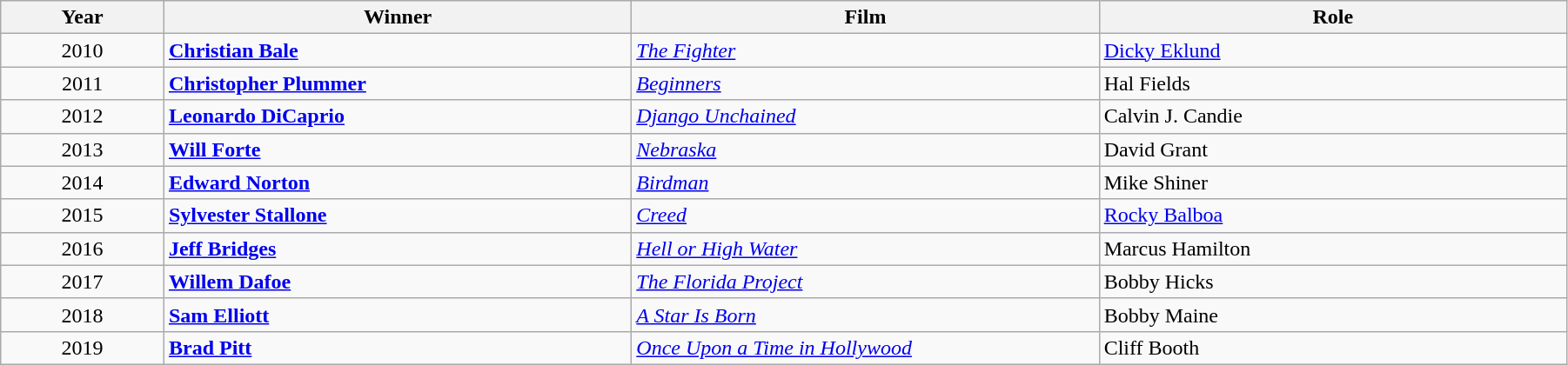<table class="wikitable" width="95%" cellpadding="5">
<tr>
<th width="100"><strong>Year</strong></th>
<th width="300"><strong>Winner</strong></th>
<th width="300"><strong>Film</strong></th>
<th width="300"><strong>Role</strong></th>
</tr>
<tr>
<td style="text-align:center;">2010</td>
<td><strong><a href='#'>Christian Bale</a></strong></td>
<td><em><a href='#'>The Fighter</a></em></td>
<td><a href='#'>Dicky Eklund</a></td>
</tr>
<tr>
<td style="text-align:center;">2011</td>
<td><strong><a href='#'>Christopher Plummer</a></strong></td>
<td><em><a href='#'>Beginners</a></em></td>
<td>Hal Fields</td>
</tr>
<tr>
<td style="text-align:center;">2012</td>
<td><strong><a href='#'>Leonardo DiCaprio</a></strong></td>
<td><em><a href='#'>Django Unchained</a></em></td>
<td>Calvin J. Candie</td>
</tr>
<tr>
<td style="text-align:center;">2013</td>
<td><strong><a href='#'>Will Forte</a></strong></td>
<td><em><a href='#'>Nebraska</a></em></td>
<td>David Grant</td>
</tr>
<tr>
<td style="text-align:center;">2014</td>
<td><strong><a href='#'>Edward Norton</a></strong></td>
<td><em><a href='#'>Birdman</a></em></td>
<td>Mike Shiner</td>
</tr>
<tr>
<td style="text-align:center;">2015</td>
<td><strong><a href='#'>Sylvester Stallone</a></strong></td>
<td><em><a href='#'>Creed</a></em></td>
<td><a href='#'>Rocky Balboa</a></td>
</tr>
<tr>
<td style="text-align:center;">2016</td>
<td><strong><a href='#'>Jeff Bridges</a></strong></td>
<td><em><a href='#'>Hell or High Water</a></em></td>
<td>Marcus Hamilton</td>
</tr>
<tr>
<td style="text-align:center;">2017</td>
<td><strong><a href='#'>Willem Dafoe</a></strong></td>
<td><em><a href='#'>The Florida Project</a></em></td>
<td>Bobby Hicks</td>
</tr>
<tr>
<td style="text-align:center;">2018</td>
<td><strong><a href='#'>Sam Elliott</a></strong></td>
<td><em><a href='#'>A Star Is Born</a></em></td>
<td>Bobby Maine</td>
</tr>
<tr>
<td style="text-align:center;">2019</td>
<td><strong><a href='#'>Brad Pitt</a></strong></td>
<td><em><a href='#'>Once Upon a Time in Hollywood</a></em></td>
<td>Cliff Booth</td>
</tr>
</table>
